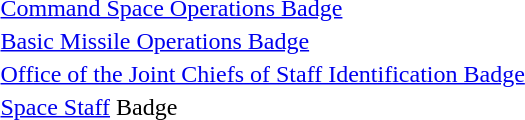<table>
<tr>
<td></td>
<td><a href='#'>Command Space Operations Badge</a></td>
</tr>
<tr>
<td></td>
<td><a href='#'>Basic Missile Operations Badge</a></td>
</tr>
<tr>
<td></td>
<td><a href='#'>Office of the Joint Chiefs of Staff Identification Badge</a></td>
</tr>
<tr>
<td></td>
<td><a href='#'>Space Staff</a> Badge</td>
</tr>
</table>
